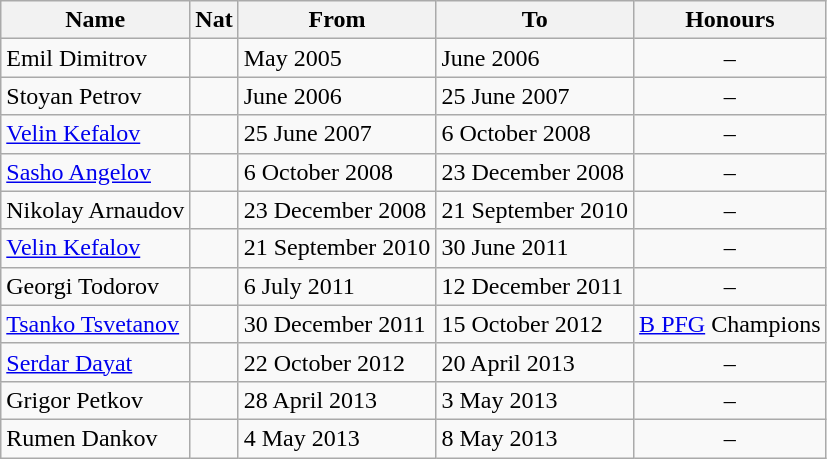<table class="wikitable" style="text-align: center">
<tr>
<th rowspan="1">Name</th>
<th rowspan="1">Nat</th>
<th rowspan="1">From</th>
<th rowspan="1">To</th>
<th rowspan="1">Honours</th>
</tr>
<tr>
<td align=left>Emil Dimitrov</td>
<td></td>
<td align=left>May 2005</td>
<td align=left>June 2006</td>
<td>–</td>
</tr>
<tr>
<td align=left>Stoyan Petrov</td>
<td></td>
<td align=left>June 2006</td>
<td align=left>25 June 2007</td>
<td>–</td>
</tr>
<tr>
<td align=left><a href='#'>Velin Kefalov</a></td>
<td></td>
<td align=left>25 June 2007</td>
<td align=left>6 October 2008</td>
<td>–</td>
</tr>
<tr>
<td align=left><a href='#'>Sasho Angelov</a></td>
<td></td>
<td align=left>6 October 2008</td>
<td align=left>23 December 2008</td>
<td>–</td>
</tr>
<tr>
<td align=left>Nikolay Arnaudov</td>
<td></td>
<td align=left>23 December 2008</td>
<td align=left>21 September 2010</td>
<td>–</td>
</tr>
<tr>
<td align=left><a href='#'>Velin Kefalov</a></td>
<td></td>
<td align=left>21 September 2010</td>
<td align=left>30 June 2011</td>
<td>–</td>
</tr>
<tr>
<td align=left>Georgi Todorov</td>
<td></td>
<td align=left>6 July 2011</td>
<td align=left>12 December 2011</td>
<td>–</td>
</tr>
<tr>
<td align=left><a href='#'>Tsanko Tsvetanov</a></td>
<td></td>
<td align=left>30 December 2011</td>
<td align=left>15 October 2012</td>
<td><a href='#'>B PFG</a> Champions</td>
</tr>
<tr>
<td align=left><a href='#'>Serdar Dayat</a></td>
<td></td>
<td align=left>22 October 2012</td>
<td align=left>20 April 2013</td>
<td>–</td>
</tr>
<tr>
<td align=left>Grigor Petkov</td>
<td></td>
<td align=left>28 April 2013</td>
<td align=left>3 May 2013</td>
<td>–</td>
</tr>
<tr>
<td align=left>Rumen Dankov</td>
<td></td>
<td align=left>4 May 2013</td>
<td align=left>8 May 2013</td>
<td>–</td>
</tr>
</table>
